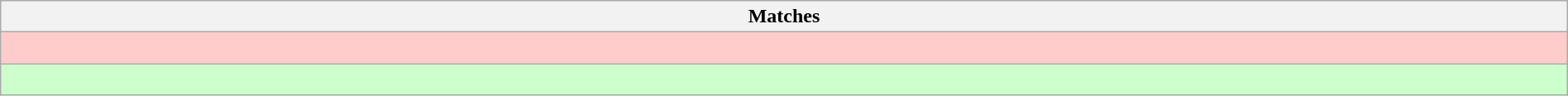<table class="wikitable collapsible collapsed" style="width:100%">
<tr>
<th>Matches</th>
</tr>
<tr style="background:#FFCCCC">
<td><br></td>
</tr>
<tr style="background:#cfc">
<td><br></td>
</tr>
</table>
